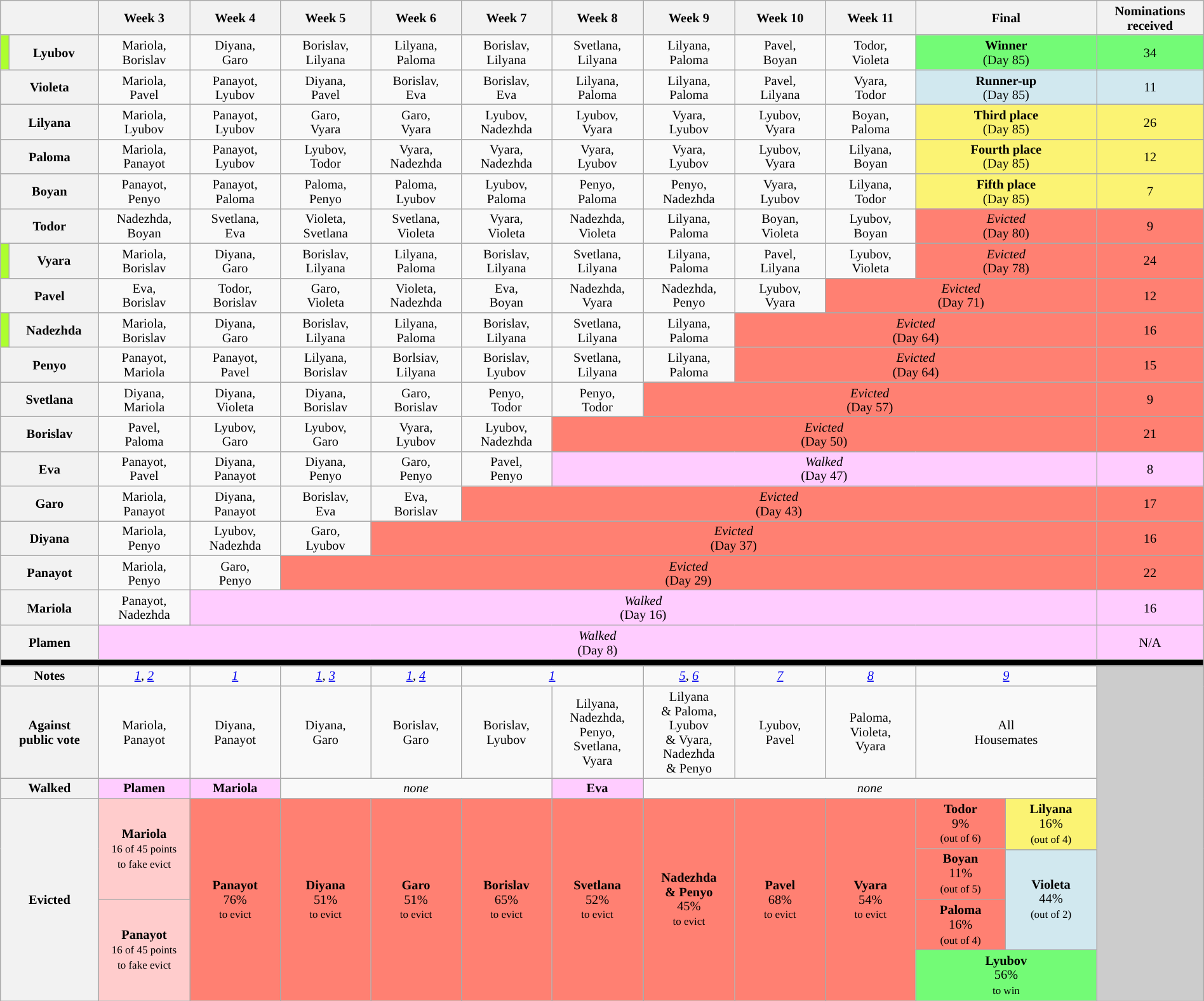<table class="wikitable" style="text-align:center; width:100%; font-size:85%; line-height:15px">
<tr>
<th colspan="2" style="width:5%"></th>
<th style="width:5%">Week 3</th>
<th style="width:5%">Week 4</th>
<th style="width:5%">Week 5</th>
<th style="width:5%">Week 6</th>
<th style="width:5%">Week 7</th>
<th style="width:5%">Week 8</th>
<th style="width:5%">Week 9</th>
<th style="width:5%">Week 10</th>
<th style="width:5%">Week 11</th>
<th style="width:10%" colspan="2">Final</th>
<th style="width:5%">Nominations<br>received</th>
</tr>
<tr>
<th style="background:greenyellow;"></th>
<th>Lyubov</th>
<td>Mariola,<br>Borislav</td>
<td>Diyana,<br>Garo</td>
<td>Borislav,<br>Lilyana</td>
<td>Lilyana,<br>Paloma</td>
<td>Borislav,<br>Lilyana</td>
<td>Svetlana,<br>Lilyana</td>
<td>Lilyana,<br>Paloma</td>
<td>Pavel,<br>Boyan</td>
<td>Todor,<br>Violeta</td>
<td colspan="2" style="background:#73FB76;"><strong>Winner</strong><br>(Day 85)</td>
<td style="background:#73FB76;">34</td>
</tr>
<tr>
<th colspan="2">Violeta</th>
<td>Mariola,<br>Pavel</td>
<td>Panayot,<br>Lyubov</td>
<td>Diyana,<br>Pavel</td>
<td>Borislav,<br>Eva</td>
<td>Borislav,<br>Eva</td>
<td>Lilyana,<br>Paloma</td>
<td>Lilyana,<br>Paloma</td>
<td>Pavel,<br>Lilyana</td>
<td>Vyara,<br>Todor</td>
<td colspan="2" style="background:#D1E8EF;"><strong>Runner-up</strong><br>(Day 85)</td>
<td style="background:#D1E8EF;">11</td>
</tr>
<tr>
<th colspan="2">Lilyana</th>
<td>Mariola,<br>Lyubov</td>
<td>Panayot,<br>Lyubov</td>
<td>Garo,<br>Vyara</td>
<td>Garo,<br>Vyara</td>
<td>Lyubov,<br>Nadezhda</td>
<td>Lyubov,<br>Vyara</td>
<td>Vyara,<br>Lyubov</td>
<td>Lyubov,<br>Vyara</td>
<td>Boyan,<br>Paloma</td>
<td colspan="2" style="background:#FBF373;"><strong>Third place</strong><br>(Day 85)</td>
<td style="background:#FBF373;">26</td>
</tr>
<tr>
<th colspan="2">Paloma</th>
<td>Mariola,<br>Panayot</td>
<td>Panayot,<br>Lyubov</td>
<td>Lyubov,<br>Todor</td>
<td>Vyara,<br>Nadezhda</td>
<td>Vyara,<br>Nadezhda</td>
<td>Vyara,<br>Lyubov</td>
<td>Vyara,<br>Lyubov</td>
<td>Lyubov,<br>Vyara</td>
<td>Lilyana,<br>Boyan</td>
<td colspan="2" style="background:#FBF373;"><strong>Fourth place</strong><br>(Day 85)</td>
<td style="background:#FBF373;">12</td>
</tr>
<tr>
<th colspan="2">Boyan</th>
<td>Panayot,<br>Penyo</td>
<td>Panayot,<br>Paloma</td>
<td>Paloma,<br>Penyo</td>
<td>Paloma,<br>Lyubov</td>
<td>Lyubov,<br>Paloma</td>
<td>Penyo,<br>Paloma</td>
<td>Penyo,<br>Nadezhda</td>
<td>Vyara,<br>Lyubov</td>
<td>Lilyana,<br>Todor</td>
<td colspan="2" style="background:#FBF373;"><strong>Fifth place</strong><br>(Day 85)</td>
<td style="background:#FBF373;">7</td>
</tr>
<tr>
<th colspan="2">Todor</th>
<td>Nadezhda,<br>Boyan</td>
<td>Svetlana,<br>Eva</td>
<td>Violeta,<br>Svetlana</td>
<td>Svetlana,<br>Violeta</td>
<td>Vyara,<br>Violeta</td>
<td>Nadezhda,<br>Violeta</td>
<td>Lilyana,<br>Paloma</td>
<td>Boyan,<br>Violeta</td>
<td>Lyubov,<br>Boyan</td>
<td style="background:#FF8072;" colspan="2"><em>Evicted</em><br>(Day 80)</td>
<td style="background:#FF8072;">9</td>
</tr>
<tr>
<th style="background:greenyellow;"></th>
<th>Vyara</th>
<td>Mariola,<br>Borislav</td>
<td>Diyana,<br>Garo</td>
<td>Borislav,<br>Lilyana</td>
<td>Lilyana,<br>Paloma</td>
<td>Borislav,<br>Lilyana</td>
<td>Svetlana,<br>Lilyana</td>
<td>Lilyana,<br>Paloma</td>
<td>Pavel,<br>Lilyana</td>
<td>Lyubov,<br>Violeta</td>
<td style="background:#FF8072;" colspan="2"><em>Evicted</em><br>(Day 78)</td>
<td style="background:#FF8072;">24</td>
</tr>
<tr>
<th colspan="2">Pavel</th>
<td>Eva,<br>Borislav</td>
<td>Todor,<br>Borislav</td>
<td>Garo,<br>Violeta</td>
<td>Violeta,<br>Nadezhda</td>
<td>Eva,<br>Boyan</td>
<td>Nadezhda,<br>Vyara</td>
<td>Nadezhda,<br>Penyo</td>
<td>Lyubov,<br>Vyara</td>
<td style="background:#FF8072;" colspan="3"><em>Evicted</em><br>(Day 71)</td>
<td style="background:#FF8072;">12</td>
</tr>
<tr>
<th style="background:greenyellow;"></th>
<th>Nadezhda</th>
<td>Mariola,<br>Borislav</td>
<td>Diyana,<br>Garo</td>
<td>Borislav,<br>Lilyana</td>
<td>Lilyana,<br>Paloma</td>
<td>Borislav,<br>Lilyana</td>
<td>Svetlana,<br>Lilyana</td>
<td>Lilyana,<br>Paloma</td>
<td style="background:#FF8072;" colspan="4"><em>Evicted</em><br>(Day 64)</td>
<td style="background:#FF8072;">16</td>
</tr>
<tr>
<th colspan="2">Penyo</th>
<td>Panayot,<br>Mariola</td>
<td>Panayot,<br>Pavel</td>
<td>Lilyana,<br>Borislav</td>
<td>Borlsiav,<br>Lilyana</td>
<td>Borislav,<br>Lyubov</td>
<td>Svetlana,<br>Lilyana</td>
<td>Lilyana,<br>Paloma</td>
<td style="background:#FF8072;" colspan="4"><em>Evicted</em><br>(Day 64)</td>
<td style="background:#FF8072;">15</td>
</tr>
<tr>
<th colspan="2">Svetlana</th>
<td>Diyana,<br>Mariola</td>
<td>Diyana,<br>Violeta</td>
<td>Diyana,<br>Borislav</td>
<td>Garo,<br>Borislav</td>
<td>Penyo,<br>Todor</td>
<td>Penyo,<br>Todor</td>
<td style="background:#FF8072;" colspan="5"><em>Evicted</em><br>(Day 57)</td>
<td style="background:#FF8072;">9</td>
</tr>
<tr>
<th colspan="2">Borislav</th>
<td>Pavel,<br>Paloma</td>
<td>Lyubov,<br>Garo</td>
<td>Lyubov,<br>Garo</td>
<td>Vyara,<br>Lyubov</td>
<td>Lyubov,<br>Nadezhda</td>
<td style="background:#FF8072;" colspan="6"><em>Evicted</em><br>(Day 50)</td>
<td style="background:#FF8072;">21</td>
</tr>
<tr>
<th colspan="2">Eva</th>
<td>Panayot,<br>Pavel</td>
<td>Diyana,<br>Panayot</td>
<td>Diyana,<br>Penyo</td>
<td>Garo,<br>Penyo</td>
<td>Pavel,<br>Penyo</td>
<td style="background:#fcf;" colspan="6"><em>Walked</em><br>(Day 47)</td>
<td bgcolor="FFCCFF">8</td>
</tr>
<tr>
<th colspan="2">Garo</th>
<td>Mariola,<br>Panayot</td>
<td>Diyana,<br>Panayot</td>
<td>Borislav,<br>Eva</td>
<td>Eva,<br>Borislav</td>
<td style="background:#FF8072;" colspan="7"><em>Evicted</em><br>(Day 43)</td>
<td style="background:#FF8072;">17</td>
</tr>
<tr>
<th colspan="2">Diyana</th>
<td>Mariola,<br>Penyo</td>
<td>Lyubov,<br>Nadezhda</td>
<td>Garo,<br>Lyubov</td>
<td style="background:#FF8072;" colspan="8"><em>Evicted</em><br>(Day 37)</td>
<td style="background:#FF8072;">16</td>
</tr>
<tr>
<th colspan="2">Panayot</th>
<td>Mariola,<br>Penyo</td>
<td>Garo,<br>Penyo</td>
<td style="background:#FF8072;" colspan="9"><em>Evicted</em><br>(Day 29)</td>
<td style="background:#FF8072;">22</td>
</tr>
<tr>
<th colspan="2">Mariola</th>
<td>Panayot,<br>Nadezhda</td>
<td style="background:#fcf;" colspan="10"><em>Walked</em><br>(Day 16)</td>
<td bgcolor="FFCCFF">16</td>
</tr>
<tr>
<th colspan="2">Plamen</th>
<td style="background:#fcf;" colspan="11"><em>Walked</em><br>(Day 8)</td>
<td bgcolor="FFCCFF">N/A</td>
</tr>
<tr>
<th colspan="14" style="background:#000;"></th>
</tr>
<tr>
<th colspan="2">Notes</th>
<td><em><a href='#'>1</a></em>, <em><a href='#'>2</a></em></td>
<td><em><a href='#'>1</a></em></td>
<td><em><a href='#'>1</a></em>, <em><a href='#'>3</a></em></td>
<td><em><a href='#'>1</a></em>, <em><a href='#'>4</a></em></td>
<td colspan="2"><em><a href='#'>1</a></em></td>
<td><em><a href='#'>5</a></em>, <em><a href='#'>6</a></em></td>
<td><em><a href='#'>7</a></em></td>
<td><em><a href='#'>8</a></em></td>
<td colspan="2"><em><a href='#'>9</a></em></td>
<td rowspan=8 bgcolor="CCCCCC"></td>
</tr>
<tr>
<th colspan="2">Against<br>public vote</th>
<td>Mariola,<br>Panayot</td>
<td>Diyana,<br>Panayot</td>
<td>Diyana,<br>Garo</td>
<td>Borislav,<br>Garo</td>
<td>Borislav,<br>Lyubov</td>
<td>Lilyana,<br>Nadezhda,<br>Penyo,<br>Svetlana,<br>Vyara</td>
<td>Lilyana<br>& Paloma,<br>Lyubov<br>& Vyara,<br>Nadezhda<br>& Penyo</td>
<td>Lyubov,<br>Pavel</td>
<td>Paloma,<br>Violeta,<br>Vyara</td>
<td colspan="2">All<br>Housemates</td>
</tr>
<tr>
<th colspan="2">Walked</th>
<td style="background:#fcf;"><strong>Plamen</strong></td>
<td style="background:#fcf;"><strong>Mariola</strong></td>
<td colspan="3"><em>none</em></td>
<td style="background:#fcf;"><strong>Eva</strong></td>
<td colspan="5"><em>none</em></td>
</tr>
<tr>
<th colspan="2" rowspan="5">Evicted</th>
<td rowspan="3" style="background:#FCC"><strong>Mariola</strong><br><small>16 of 45 points<br>to fake evict</small></td>
<td rowspan="5" style="background:#FF8072"><strong>Panayot</strong><br>76%<br><small>to evict</small></td>
<td rowspan="5" style="background:#FF8072"><strong>Diyana</strong><br>51%<br><small>to evict</small></td>
<td rowspan="5" style="background:#FF8072"><strong>Garo</strong><br>51%<br><small>to evict</small></td>
<td rowspan="5" style="background:#FF8072"><strong>Borislav</strong><br>65%<br><small>to evict</small></td>
<td rowspan="5" style="background:#FF8072"><strong>Svetlana</strong><br>52% <br><small>to evict</small></td>
<td rowspan="5" style="background:#FF8072"><strong>Nadezhda<br>& Penyo</strong><br>45%<br><small>to evict</small></td>
<td rowspan="5" style="background:#FF8072"><strong>Pavel</strong><br>68%<br><small>to evict</small></td>
<td rowspan="5" style="background:#FF8072"><strong>Vyara</strong><br>54%<br><small>to evict</small></td>
<td style="background:#FF8072"><strong>Todor</strong><br>9% <br><small>(out of 6)</small></td>
<td style="background:#FBF373" rowspan="2"><strong>Lilyana</strong><br>16%<small><br>(out of 4)</small></td>
</tr>
<tr>
<td style="background:#FF8072" rowspan="2"><strong>Boyan</strong><br>11%<small><br>(out of 5)</small></td>
</tr>
<tr>
<td style="background:#D1E8EF" rowspan="2"><strong>Violeta</strong><br>44%<small><br>(out of 2)</small></td>
</tr>
<tr>
<td rowspan="2" style="background:#FCC"><strong>Panayot</strong><br><small>16 of 45 points<br>to fake evict</small></td>
<td style="background:#FF8072"><strong>Paloma</strong><br>16%<small><br>(out of 4)</small></td>
</tr>
<tr>
<td colspan="2" style="background:#73FB76"><strong>Lyubov</strong><br>56%<small><br>to win</small></td>
</tr>
</table>
